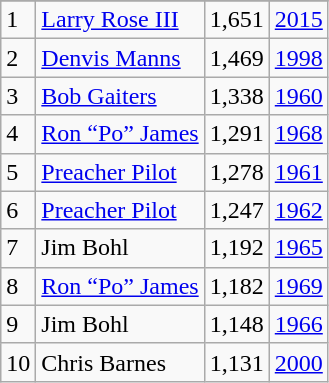<table class="wikitable">
<tr>
</tr>
<tr>
<td>1</td>
<td><a href='#'>Larry Rose III</a></td>
<td>1,651</td>
<td><a href='#'>2015</a></td>
</tr>
<tr>
<td>2</td>
<td><a href='#'>Denvis Manns</a></td>
<td>1,469</td>
<td><a href='#'>1998</a></td>
</tr>
<tr>
<td>3</td>
<td><a href='#'>Bob Gaiters</a></td>
<td>1,338</td>
<td><a href='#'>1960</a></td>
</tr>
<tr>
<td>4</td>
<td><a href='#'>Ron “Po” James</a></td>
<td>1,291</td>
<td><a href='#'>1968</a></td>
</tr>
<tr>
<td>5</td>
<td><a href='#'>Preacher Pilot</a></td>
<td>1,278</td>
<td><a href='#'>1961</a></td>
</tr>
<tr>
<td>6</td>
<td><a href='#'>Preacher Pilot</a></td>
<td>1,247</td>
<td><a href='#'>1962</a></td>
</tr>
<tr>
<td>7</td>
<td>Jim Bohl</td>
<td>1,192</td>
<td><a href='#'>1965</a></td>
</tr>
<tr>
<td>8</td>
<td><a href='#'>Ron “Po” James</a></td>
<td>1,182</td>
<td><a href='#'>1969</a></td>
</tr>
<tr>
<td>9</td>
<td>Jim Bohl</td>
<td>1,148</td>
<td><a href='#'>1966</a></td>
</tr>
<tr>
<td>10</td>
<td>Chris Barnes</td>
<td>1,131</td>
<td><a href='#'>2000</a></td>
</tr>
</table>
